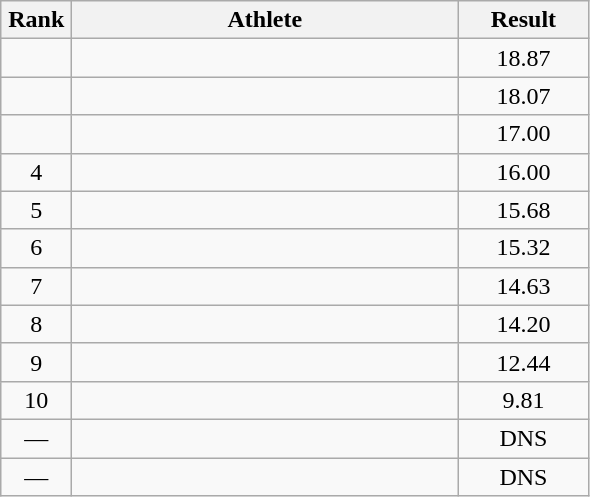<table class=wikitable style="text-align:center">
<tr>
<th width=40>Rank</th>
<th width=250>Athlete</th>
<th width=80>Result</th>
</tr>
<tr>
<td></td>
<td align=left></td>
<td>18.87</td>
</tr>
<tr>
<td></td>
<td align=left></td>
<td>18.07</td>
</tr>
<tr>
<td></td>
<td align=left></td>
<td>17.00</td>
</tr>
<tr>
<td>4</td>
<td align=left></td>
<td>16.00</td>
</tr>
<tr>
<td>5</td>
<td align=left></td>
<td>15.68</td>
</tr>
<tr>
<td>6</td>
<td align=left></td>
<td>15.32</td>
</tr>
<tr>
<td>7</td>
<td align=left></td>
<td>14.63</td>
</tr>
<tr>
<td>8</td>
<td align=left></td>
<td>14.20</td>
</tr>
<tr>
<td>9</td>
<td align=left></td>
<td>12.44</td>
</tr>
<tr>
<td>10</td>
<td align=left></td>
<td>9.81</td>
</tr>
<tr>
<td>—</td>
<td align=left></td>
<td>DNS</td>
</tr>
<tr>
<td>—</td>
<td align=left></td>
<td>DNS</td>
</tr>
</table>
